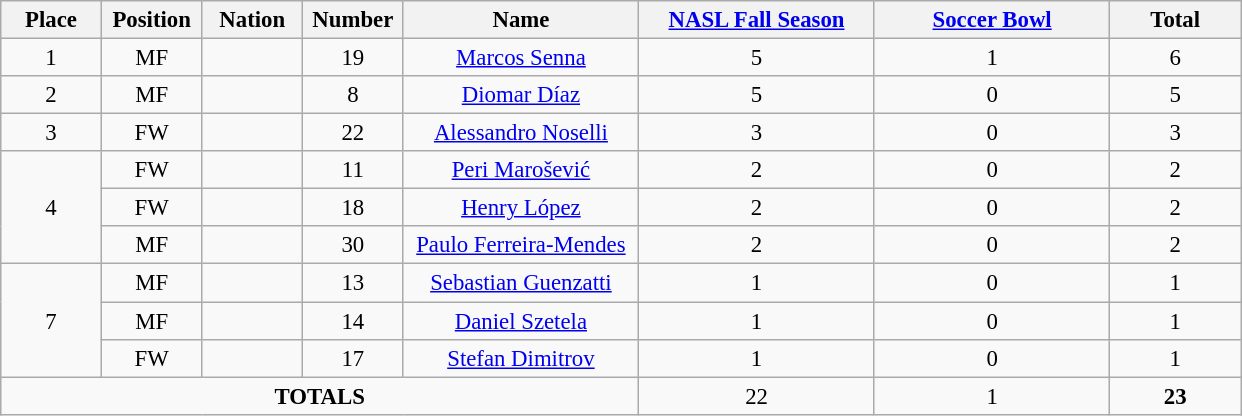<table class="wikitable" style="font-size: 95%; text-align: center;">
<tr>
<th width=60>Place</th>
<th width=60>Position</th>
<th width=60>Nation</th>
<th width=60>Number</th>
<th width=150>Name</th>
<th width=150><a href='#'>NASL Fall Season</a></th>
<th width=150><a href='#'>Soccer Bowl</a></th>
<th width=80><strong>Total</strong></th>
</tr>
<tr>
<td>1</td>
<td>MF</td>
<td></td>
<td>19</td>
<td><a href='#'>Marcos Senna</a></td>
<td>5</td>
<td>1</td>
<td>6</td>
</tr>
<tr>
<td>2</td>
<td>MF</td>
<td></td>
<td>8</td>
<td><a href='#'>Diomar Díaz</a></td>
<td>5</td>
<td>0</td>
<td>5</td>
</tr>
<tr>
<td>3</td>
<td>FW</td>
<td></td>
<td>22</td>
<td><a href='#'>Alessandro Noselli</a></td>
<td>3</td>
<td>0</td>
<td>3</td>
</tr>
<tr>
<td rowspan="3">4</td>
<td>FW</td>
<td></td>
<td>11</td>
<td><a href='#'>Peri Marošević</a></td>
<td>2</td>
<td>0</td>
<td>2</td>
</tr>
<tr>
<td>FW</td>
<td></td>
<td>18</td>
<td><a href='#'>Henry López</a></td>
<td>2</td>
<td>0</td>
<td>2</td>
</tr>
<tr>
<td>MF</td>
<td></td>
<td>30</td>
<td><a href='#'>Paulo Ferreira-Mendes</a></td>
<td>2</td>
<td>0</td>
<td>2</td>
</tr>
<tr>
<td rowspan="3">7</td>
<td>MF</td>
<td></td>
<td>13</td>
<td><a href='#'>Sebastian Guenzatti</a></td>
<td>1</td>
<td>0</td>
<td>1</td>
</tr>
<tr>
<td>MF</td>
<td></td>
<td>14</td>
<td><a href='#'>Daniel Szetela</a></td>
<td>1</td>
<td>0</td>
<td>1</td>
</tr>
<tr>
<td>FW</td>
<td></td>
<td>17</td>
<td><a href='#'>Stefan Dimitrov</a></td>
<td>1</td>
<td>0</td>
<td>1</td>
</tr>
<tr>
<td colspan="5"><strong>TOTALS</strong></td>
<td>22</td>
<td>1</td>
<td><strong>23</strong></td>
</tr>
</table>
